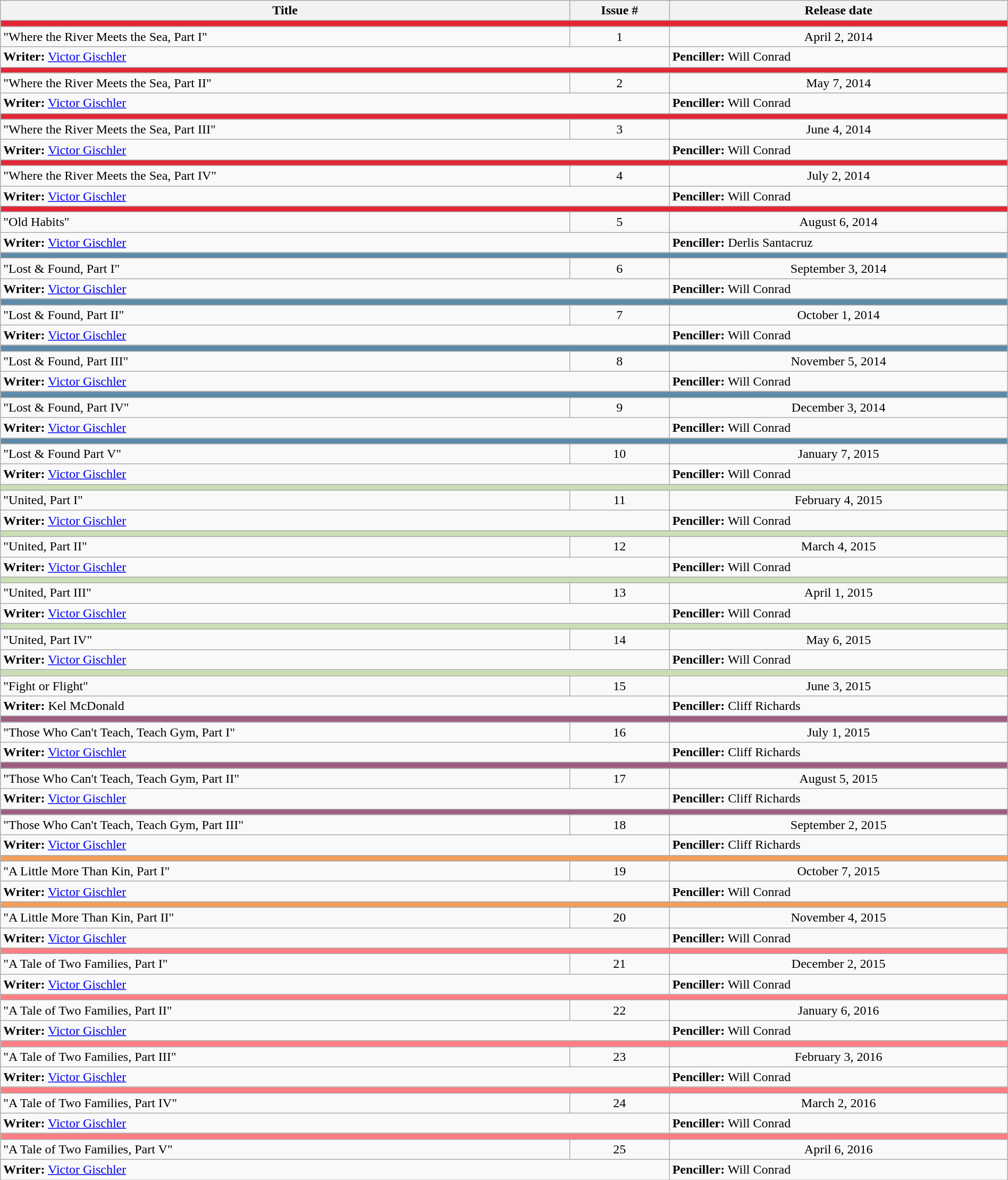<table class="wikitable" style="width:100%;">
<tr>
<th>Title</th>
<th>Issue #</th>
<th>Release date</th>
</tr>
<tr>
<td colspan="6" style="background:#e32636;"></td>
</tr>
<tr>
<td>"Where the River Meets the Sea, Part I"</td>
<td style="text-align:center;">1</td>
<td style="text-align:center;">April 2, 2014</td>
</tr>
<tr>
<td colspan="2"><strong>Writer:</strong> <a href='#'>Victor Gischler</a></td>
<td><strong>Penciller:</strong> Will Conrad</td>
</tr>
<tr>
<td colspan="6" style="background:#e32636;"></td>
</tr>
<tr>
<td>"Where the River Meets the Sea, Part II"</td>
<td style="text-align:center;">2</td>
<td style="text-align:center;">May 7, 2014</td>
</tr>
<tr>
<td colspan="2"><strong>Writer:</strong> <a href='#'>Victor Gischler</a></td>
<td><strong>Penciller:</strong> Will Conrad</td>
</tr>
<tr>
<td colspan="6" style="background:#e32636;"></td>
</tr>
<tr>
<td>"Where the River Meets the Sea, Part III"</td>
<td style="text-align:center;">3</td>
<td style="text-align:center;">June 4, 2014</td>
</tr>
<tr>
<td colspan="2"><strong>Writer:</strong> <a href='#'>Victor Gischler</a></td>
<td><strong>Penciller:</strong> Will Conrad</td>
</tr>
<tr>
<td colspan="6" style="background:#e32636;"></td>
</tr>
<tr>
<td>"Where the River Meets the Sea, Part IV"</td>
<td style="text-align:center;">4</td>
<td style="text-align:center;">July 2, 2014</td>
</tr>
<tr>
<td colspan="2"><strong>Writer:</strong> <a href='#'>Victor Gischler</a></td>
<td><strong>Penciller:</strong> Will Conrad</td>
</tr>
<tr>
<td colspan="6" style="background:#e32636;"></td>
</tr>
<tr>
<td>"Old Habits"</td>
<td style="text-align:center;">5</td>
<td style="text-align:center;">August 6, 2014</td>
</tr>
<tr>
<td colspan="2"><strong>Writer:</strong> <a href='#'>Victor Gischler</a></td>
<td><strong>Penciller:</strong> Derlis Santacruz</td>
</tr>
<tr>
<td colspan="6" style="background:#5d8aa8;"></td>
</tr>
<tr>
<td>"Lost & Found, Part I"</td>
<td style="text-align:center;">6</td>
<td style="text-align:center;">September 3, 2014</td>
</tr>
<tr>
<td colspan="2"><strong>Writer:</strong> <a href='#'>Victor Gischler</a></td>
<td><strong>Penciller:</strong> Will Conrad</td>
</tr>
<tr>
<td colspan="6" style="background:#5d8aa8;"></td>
</tr>
<tr>
<td>"Lost & Found, Part II"</td>
<td style="text-align:center;">7</td>
<td style="text-align:center;">October 1, 2014</td>
</tr>
<tr>
<td colspan="2"><strong>Writer:</strong> <a href='#'>Victor Gischler</a></td>
<td><strong>Penciller:</strong> Will Conrad</td>
</tr>
<tr>
<td colspan="6" style="background:#5d8aa8;"></td>
</tr>
<tr>
<td>"Lost & Found, Part III"</td>
<td style="text-align:center;">8</td>
<td style="text-align:center;">November 5, 2014</td>
</tr>
<tr>
<td colspan="2"><strong>Writer:</strong> <a href='#'>Victor Gischler</a></td>
<td><strong>Penciller:</strong> Will Conrad</td>
</tr>
<tr>
<td colspan="6" style="background:#5d8aa8;"></td>
</tr>
<tr>
<td>"Lost & Found, Part IV"</td>
<td style="text-align:center;">9</td>
<td style="text-align:center;">December 3, 2014</td>
</tr>
<tr>
<td colspan="2"><strong>Writer:</strong> <a href='#'>Victor Gischler</a></td>
<td><strong>Penciller:</strong> Will Conrad</td>
</tr>
<tr>
<td colspan="6" style="background:#5d8aa8;"></td>
</tr>
<tr>
<td>"Lost & Found Part V"</td>
<td style="text-align:center;">10</td>
<td style="text-align:center;">January 7, 2015</td>
</tr>
<tr>
<td colspan="2"><strong>Writer:</strong> <a href='#'>Victor Gischler</a></td>
<td><strong>Penciller:</strong> Will Conrad</td>
</tr>
<tr>
<td colspan="6" style="background:#cadfb4;"></td>
</tr>
<tr>
<td>"United, Part I"</td>
<td style="text-align:center;">11</td>
<td style="text-align:center;">February 4, 2015</td>
</tr>
<tr>
<td colspan="2"><strong>Writer:</strong> <a href='#'>Victor Gischler</a></td>
<td><strong>Penciller:</strong> Will Conrad</td>
</tr>
<tr>
<td colspan="6" style="background:#cadfb4;"></td>
</tr>
<tr>
<td>"United, Part II"</td>
<td style="text-align:center;">12</td>
<td style="text-align:center;">March 4, 2015</td>
</tr>
<tr>
<td colspan="2"><strong>Writer:</strong> <a href='#'>Victor Gischler</a></td>
<td><strong>Penciller:</strong> Will Conrad</td>
</tr>
<tr>
<td colspan="6" style="background:#cadfb4;"></td>
</tr>
<tr>
<td>"United, Part III"</td>
<td style="text-align:center;">13</td>
<td style="text-align:center;">April 1, 2015</td>
</tr>
<tr>
<td colspan="2"><strong>Writer:</strong> <a href='#'>Victor Gischler</a></td>
<td><strong>Penciller:</strong> Will Conrad</td>
</tr>
<tr>
<td colspan="6" style="background:#cadfb4;"></td>
</tr>
<tr>
<td>"United, Part IV"</td>
<td style="text-align:center;">14</td>
<td style="text-align:center;">May 6, 2015</td>
</tr>
<tr>
<td colspan="2"><strong>Writer:</strong> <a href='#'>Victor Gischler</a></td>
<td><strong>Penciller:</strong> Will Conrad</td>
</tr>
<tr>
<td colspan="6" style="background:#cadfb4;"></td>
</tr>
<tr>
<td>"Fight or Flight"</td>
<td style="text-align:center;">15</td>
<td style="text-align:center;">June 3, 2015</td>
</tr>
<tr>
<td colspan="2"><strong>Writer:</strong> Kel McDonald</td>
<td><strong>Penciller:</strong> Cliff Richards</td>
</tr>
<tr>
<td colspan="6" style="background:#9b5e81;"></td>
</tr>
<tr>
<td>"Those Who Can't Teach, Teach Gym, Part I"</td>
<td style="text-align:center;">16</td>
<td style="text-align:center;">July 1, 2015</td>
</tr>
<tr>
<td colspan="2"><strong>Writer:</strong> <a href='#'>Victor Gischler</a></td>
<td><strong>Penciller:</strong> Cliff Richards</td>
</tr>
<tr>
<td colspan="6" style="background:#9b5e81;"></td>
</tr>
<tr>
<td>"Those Who Can't Teach, Teach Gym, Part II"</td>
<td style="text-align:center;">17</td>
<td style="text-align:center;">August 5, 2015</td>
</tr>
<tr>
<td colspan="2"><strong>Writer:</strong> <a href='#'>Victor Gischler</a></td>
<td><strong>Penciller:</strong> Cliff Richards</td>
</tr>
<tr>
<td colspan="6" style="background:#9b5e81;"></td>
</tr>
<tr>
<td>"Those Who Can't Teach, Teach Gym, Part III"</td>
<td style="text-align:center;">18</td>
<td style="text-align:center;">September 2, 2015</td>
</tr>
<tr>
<td colspan="2"><strong>Writer:</strong> <a href='#'>Victor Gischler</a></td>
<td><strong>Penciller:</strong> Cliff Richards</td>
</tr>
<tr>
<td colspan="6" style="background:#f19e5c;"></td>
</tr>
<tr>
<td>"A Little More Than Kin, Part I"</td>
<td style="text-align:center;">19</td>
<td style="text-align:center;">October 7, 2015</td>
</tr>
<tr>
<td colspan="2"><strong>Writer:</strong> <a href='#'>Victor Gischler</a></td>
<td><strong>Penciller:</strong> Will Conrad</td>
</tr>
<tr>
<td colspan="6" style="background:#f19e5c;"></td>
</tr>
<tr>
<td>"A Little More Than Kin, Part II"</td>
<td style="text-align:center;">20</td>
<td style="text-align:center;">November 4, 2015</td>
</tr>
<tr>
<td colspan="2"><strong>Writer:</strong> <a href='#'>Victor Gischler</a></td>
<td><strong>Penciller:</strong>  Will Conrad</td>
</tr>
<tr>
<td colspan="6" style="background:#ff7d83;"></td>
</tr>
<tr>
<td>"A Tale of Two Families, Part I"</td>
<td style="text-align:center;">21</td>
<td style="text-align:center;">December 2, 2015</td>
</tr>
<tr>
<td colspan="2"><strong>Writer:</strong> <a href='#'>Victor Gischler</a></td>
<td><strong>Penciller:</strong>  Will Conrad</td>
</tr>
<tr>
<td colspan="6" style="background:#ff7d83;"></td>
</tr>
<tr>
<td>"A Tale of Two Families, Part II"</td>
<td style="text-align:center;">22</td>
<td style="text-align:center;">January 6, 2016</td>
</tr>
<tr>
<td colspan="2"><strong>Writer:</strong> <a href='#'>Victor Gischler</a></td>
<td><strong>Penciller:</strong> Will Conrad</td>
</tr>
<tr>
<td colspan="6" style="background:#ff7d83;"></td>
</tr>
<tr>
<td>"A Tale of Two Families, Part III"</td>
<td style="text-align:center;">23</td>
<td style="text-align:center;">February 3, 2016</td>
</tr>
<tr>
<td colspan="2"><strong>Writer:</strong> <a href='#'>Victor Gischler</a></td>
<td><strong>Penciller:</strong> Will Conrad</td>
</tr>
<tr>
<td colspan="6" style="background:#ff7d83;"></td>
</tr>
<tr>
<td>"A Tale of Two Families, Part IV"</td>
<td style="text-align:center;">24</td>
<td style="text-align:center;">March 2, 2016</td>
</tr>
<tr>
<td colspan="2"><strong>Writer:</strong> <a href='#'>Victor Gischler</a></td>
<td><strong>Penciller:</strong> Will Conrad</td>
</tr>
<tr>
<td colspan="6" style="background:#ff7d83;"></td>
</tr>
<tr>
<td>"A Tale of Two Families, Part V"</td>
<td style="text-align:center;">25</td>
<td style="text-align:center;">April 6, 2016</td>
</tr>
<tr>
<td colspan="2"><strong>Writer:</strong> <a href='#'>Victor Gischler</a></td>
<td><strong>Penciller:</strong> Will Conrad</td>
</tr>
</table>
